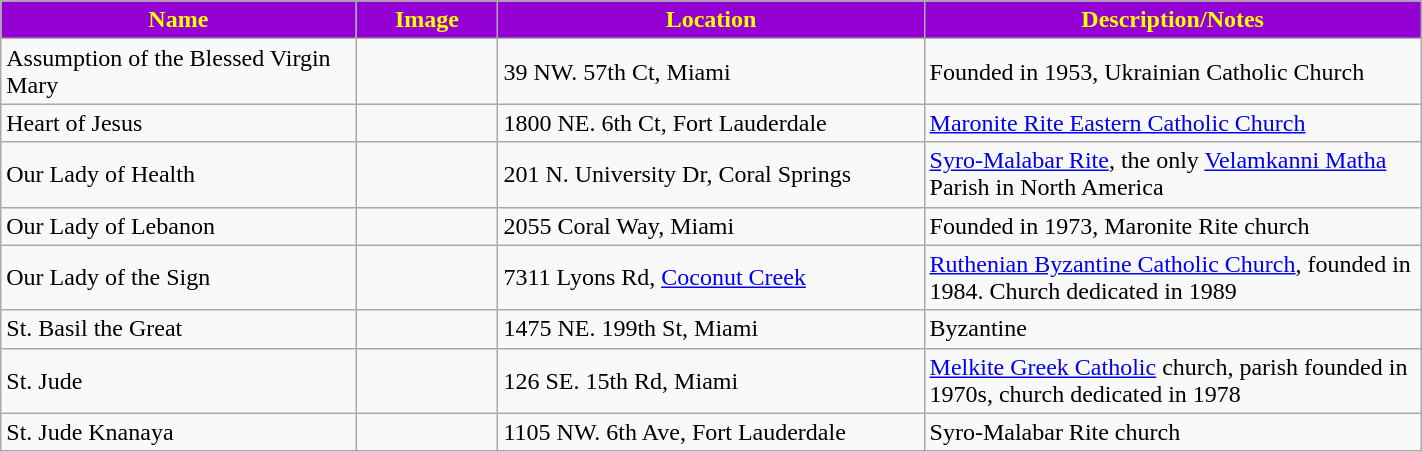<table class="wikitable sortable" style="width:75%">
<tr>
<th style="background:darkviolet; color:yellow;" width="25%"><strong>Name</strong></th>
<th style="background:darkviolet; color:yellow;" width="10%"><strong>Image</strong></th>
<th style="background:darkviolet; color:yellow;" width="30%"><strong>Location</strong></th>
<th style="background:darkviolet; color:yellow;" width="35%"><strong>Description/Notes</strong></th>
</tr>
<tr>
<td>Assumption of the Blessed Virgin Mary</td>
<td></td>
<td>39 NW. 57th Ct, Miami</td>
<td>Founded in 1953, Ukrainian Catholic Church</td>
</tr>
<tr>
<td>Heart of Jesus</td>
<td></td>
<td>1800 NE. 6th Ct, Fort Lauderdale</td>
<td><a href='#'>Maronite Rite Eastern Catholic Church</a></td>
</tr>
<tr>
<td>Our Lady of Health</td>
<td></td>
<td>201 N. University Dr, Coral Springs</td>
<td><a href='#'>Syro-Malabar Rite</a>, the only <a href='#'>Velamkanni Matha</a> Parish in North America</td>
</tr>
<tr>
<td>Our Lady of Lebanon</td>
<td></td>
<td>2055 Coral Way, Miami</td>
<td>Founded in 1973, Maronite Rite church</td>
</tr>
<tr>
<td>Our Lady of the Sign</td>
<td></td>
<td>7311 Lyons Rd, <a href='#'>Coconut Creek</a></td>
<td><a href='#'>Ruthenian Byzantine Catholic Church</a>, founded in 1984. Church dedicated in 1989</td>
</tr>
<tr>
<td>St. Basil the Great</td>
<td></td>
<td>1475 NE. 199th St, Miami</td>
<td>Byzantine</td>
</tr>
<tr>
<td>St. Jude</td>
<td></td>
<td>126 SE. 15th Rd, Miami</td>
<td><a href='#'>Melkite Greek Catholic</a> church, parish founded in 1970s, church dedicated in 1978</td>
</tr>
<tr>
<td>St. Jude Knanaya</td>
<td></td>
<td>1105 NW. 6th Ave, Fort Lauderdale</td>
<td>Syro-Malabar Rite church</td>
</tr>
</table>
